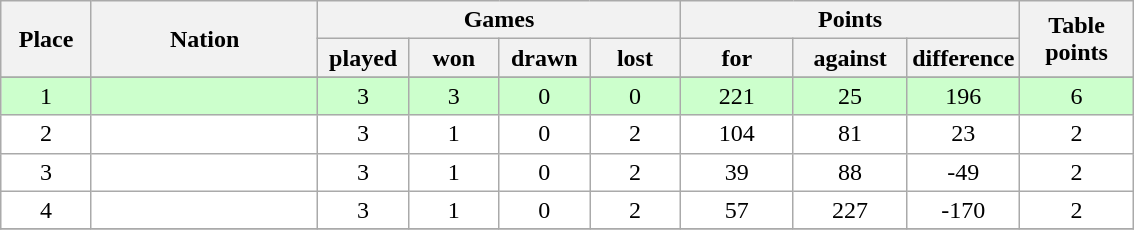<table class="wikitable">
<tr>
<th rowspan=2 width="8%">Place</th>
<th rowspan=2 width="20%">Nation</th>
<th colspan=4 width="32%">Games</th>
<th colspan=3 width="30%">Points</th>
<th rowspan=2 width="10%">Table<br>points</th>
</tr>
<tr>
<th width="8%">played</th>
<th width="8%">won</th>
<th width="8%">drawn</th>
<th width="8%">lost</th>
<th width="10%">for</th>
<th width="10%">against</th>
<th width="10%">difference</th>
</tr>
<tr>
</tr>
<tr bgcolor=#ccffcc align=center>
<td>1</td>
<td align=left><strong></strong></td>
<td>3</td>
<td>3</td>
<td>0</td>
<td>0</td>
<td>221</td>
<td>25</td>
<td>196</td>
<td>6</td>
</tr>
<tr bgcolor=#ffffff align=center>
<td>2</td>
<td align=left></td>
<td>3</td>
<td>1</td>
<td>0</td>
<td>2</td>
<td>104</td>
<td>81</td>
<td>23</td>
<td>2</td>
</tr>
<tr bgcolor=#ffffff align=center>
<td>3</td>
<td align=left></td>
<td>3</td>
<td>1</td>
<td>0</td>
<td>2</td>
<td>39</td>
<td>88</td>
<td>-49</td>
<td>2</td>
</tr>
<tr bgcolor=#ffffff align=center>
<td>4</td>
<td align=left></td>
<td>3</td>
<td>1</td>
<td>0</td>
<td>2</td>
<td>57</td>
<td>227</td>
<td>-170</td>
<td>2</td>
</tr>
<tr bgcolor=#ffcccc align=center>
</tr>
</table>
